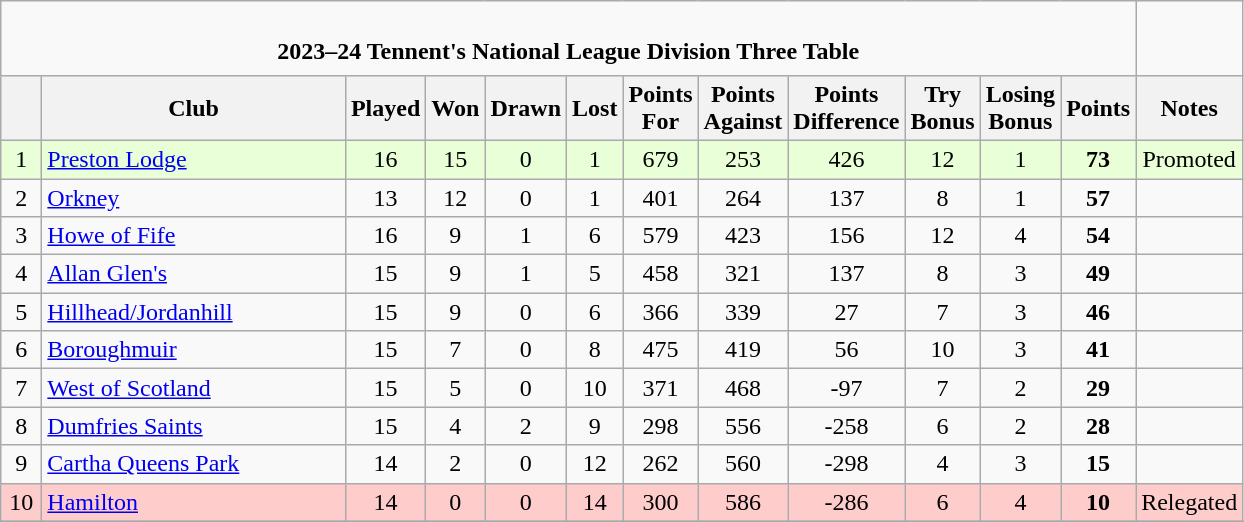<table class="wikitable" style="text-align: center;">
<tr>
<td colspan="12" cellpadding="0" cellspacing="0"><br><table border="0" width="100%" cellpadding="0" cellspacing="0">
<tr>
<td style="border:0px"><strong>2023–24 Tennent's National League Division Three Table</strong></td>
</tr>
</table>
</td>
</tr>
<tr>
<th bgcolor="#efefef" width="20"></th>
<th bgcolor="#efefef" width="195">Club</th>
<th bgcolor="#efefef" width="20">Played</th>
<th bgcolor="#efefef" width="20">Won</th>
<th bgcolor="#efefef" width="20">Drawn</th>
<th bgcolor="#efefef" width="20">Lost</th>
<th bgcolor="#efefef" width="20">Points For</th>
<th bgcolor="#efefef" width="20">Points Against</th>
<th bgcolor="#efefef" width="20">Points Difference</th>
<th bgcolor="#efefef" width="20">Try Bonus</th>
<th bgcolor="#efefef" width="20">Losing Bonus</th>
<th bgcolor="#efefef" width="30">Points</th>
<th bgcolor="#efefef" width="30">Notes</th>
</tr>
<tr bgcolor=#e8ffd8 align=center>
<td>1</td>
<td align=left><a href='#'>Preston Lodge</a></td>
<td>16</td>
<td>15</td>
<td>0</td>
<td>1</td>
<td>679</td>
<td>253</td>
<td>426</td>
<td>12</td>
<td>1</td>
<td><strong>73</strong></td>
<td>Promoted</td>
</tr>
<tr>
<td>2</td>
<td align=left><a href='#'>Orkney</a></td>
<td>13</td>
<td>12</td>
<td>0</td>
<td>1</td>
<td>401</td>
<td>264</td>
<td>137</td>
<td>8</td>
<td>1</td>
<td><strong>57</strong></td>
<td></td>
</tr>
<tr>
<td>3</td>
<td align=left><a href='#'>Howe of Fife</a></td>
<td>16</td>
<td>9</td>
<td>1</td>
<td>6</td>
<td>579</td>
<td>423</td>
<td>156</td>
<td>12</td>
<td>4</td>
<td><strong>54</strong></td>
<td></td>
</tr>
<tr>
<td>4</td>
<td align=left><a href='#'>Allan Glen's</a></td>
<td>15</td>
<td>9</td>
<td>1</td>
<td>5</td>
<td>458</td>
<td>321</td>
<td>137</td>
<td>8</td>
<td>3</td>
<td><strong>49</strong></td>
<td></td>
</tr>
<tr>
<td>5</td>
<td align=left><a href='#'>Hillhead/Jordanhill</a></td>
<td>15</td>
<td>9</td>
<td>0</td>
<td>6</td>
<td>366</td>
<td>339</td>
<td>27</td>
<td>7</td>
<td>3</td>
<td><strong>46</strong></td>
<td></td>
</tr>
<tr>
<td>6</td>
<td align=left><a href='#'>Boroughmuir</a></td>
<td>15</td>
<td>7</td>
<td>0</td>
<td>8</td>
<td>475</td>
<td>419</td>
<td>56</td>
<td>10</td>
<td>3</td>
<td><strong>41</strong></td>
<td></td>
</tr>
<tr>
<td>7</td>
<td align=left><a href='#'>West of Scotland</a></td>
<td>15</td>
<td>5</td>
<td>0</td>
<td>10</td>
<td>371</td>
<td>468</td>
<td>-97</td>
<td>7</td>
<td>2</td>
<td><strong>29</strong></td>
<td></td>
</tr>
<tr>
<td>8</td>
<td align=left><a href='#'>Dumfries Saints</a></td>
<td>15</td>
<td>4</td>
<td>2</td>
<td>9</td>
<td>298</td>
<td>556</td>
<td>-258</td>
<td>6</td>
<td>2</td>
<td><strong>28</strong></td>
<td></td>
</tr>
<tr>
<td>9</td>
<td align=left><a href='#'>Cartha Queens Park</a></td>
<td>14</td>
<td>2</td>
<td>0</td>
<td>12</td>
<td>262</td>
<td>560</td>
<td>-298</td>
<td>4</td>
<td>3</td>
<td><strong>15</strong></td>
<td></td>
</tr>
<tr bgcolor=#ffcccc align=center>
<td>10</td>
<td align=left><a href='#'>Hamilton</a></td>
<td>14</td>
<td>0</td>
<td>0</td>
<td>14</td>
<td>300</td>
<td>586</td>
<td>-286</td>
<td>6</td>
<td>4</td>
<td><strong>10</strong></td>
<td>Relegated</td>
</tr>
<tr>
</tr>
</table>
